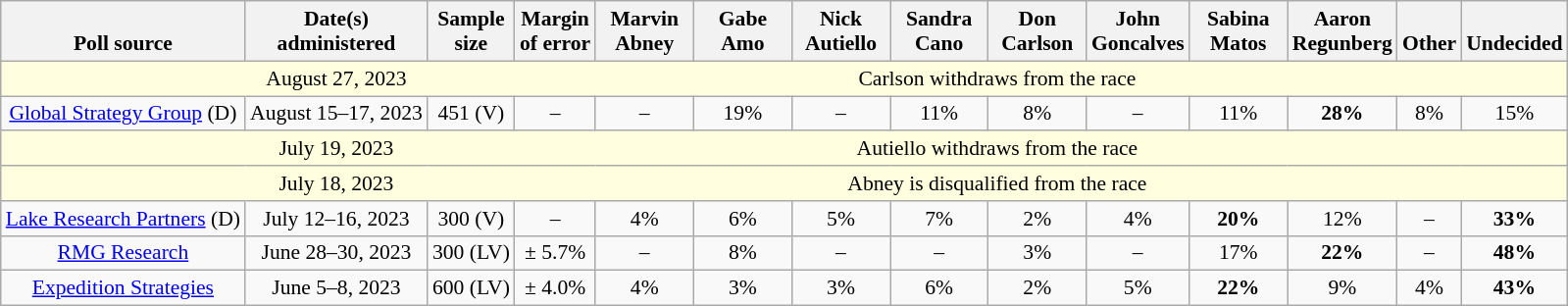<table class="wikitable" style="font-size:90%;text-align:center;">
<tr valign=bottom>
<th>Poll source</th>
<th>Date(s)<br>administered</th>
<th>Sample<br>size</th>
<th>Margin<br>of error</th>
<th style="width:60px;">Marvin Abney</th>
<th style="width:60px;">Gabe Amo</th>
<th style="width:60px;">Nick Autiello</th>
<th style="width:60px;">Sandra Cano</th>
<th style="width:60px;">Don Carlson</th>
<th style="width:60px;">John Goncalves</th>
<th style="width:60px;">Sabina Matos</th>
<th style="width:60px;">Aaron Regunberg</th>
<th>Other</th>
<th>Undecided</th>
</tr>
<tr style="background:lightyellow;">
<td style="border-right-style:hidden; background:lightyellow;"></td>
<td style="border-right-style:hidden; ">August 27, 2023</td>
<td colspan="17">Carlson withdraws from the race</td>
</tr>
<tr>
<td><a href='#'>Global Strategy Group</a> (D) </td>
<td>August 15–17, 2023</td>
<td>451 (V)</td>
<td>–</td>
<td>–</td>
<td>19%</td>
<td>–</td>
<td>11%</td>
<td>8%</td>
<td>–</td>
<td>11%</td>
<td><strong>28%</strong></td>
<td>8%</td>
<td>15%</td>
</tr>
<tr style="background:lightyellow;">
<td style="border-right-style:hidden; background:lightyellow;"></td>
<td style="border-right-style:hidden; ">July 19, 2023</td>
<td colspan="17">Autiello withdraws from the race</td>
</tr>
<tr style="background:lightyellow;">
<td style="border-right-style:hidden; background:lightyellow;"></td>
<td style="border-right-style:hidden; ">July 18, 2023</td>
<td colspan="17">Abney is disqualified from the race</td>
</tr>
<tr>
<td><a href='#'>Lake Research Partners</a> (D) </td>
<td>July 12–16, 2023</td>
<td>300 (V)</td>
<td>–</td>
<td>4%</td>
<td>6%</td>
<td>5%</td>
<td>7%</td>
<td>2%</td>
<td>4%</td>
<td><strong>20%</strong></td>
<td>12%</td>
<td>–</td>
<td><strong>33%</strong></td>
</tr>
<tr>
<td><a href='#'>RMG Research</a></td>
<td>June 28–30, 2023</td>
<td>300 (LV)</td>
<td>± 5.7%</td>
<td>–</td>
<td>8%</td>
<td>–</td>
<td>–</td>
<td>3%</td>
<td>–</td>
<td>17%</td>
<td><strong>22%</strong></td>
<td>–</td>
<td><strong>48%</strong></td>
</tr>
<tr>
<td><a href='#'>Expedition Strategies</a></td>
<td>June 5–8, 2023</td>
<td>600 (LV)</td>
<td>± 4.0%</td>
<td>4%</td>
<td>3%</td>
<td>3%</td>
<td>6%</td>
<td>2%</td>
<td>5%</td>
<td><strong>22%</strong></td>
<td>9%</td>
<td>4%</td>
<td><strong>43%</strong></td>
</tr>
</table>
